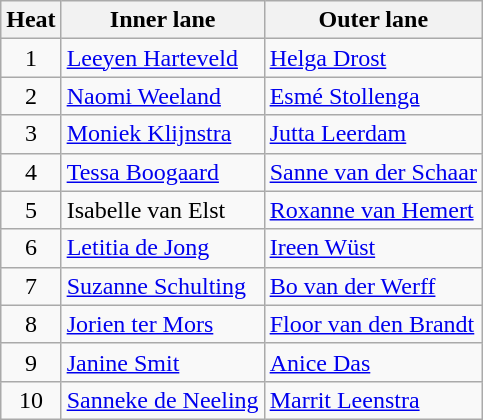<table class="wikitable">
<tr>
<th>Heat</th>
<th>Inner lane</th>
<th>Outer lane</th>
</tr>
<tr>
<td align="center">1</td>
<td><a href='#'>Leeyen Harteveld</a></td>
<td><a href='#'>Helga Drost</a></td>
</tr>
<tr>
<td align="center">2</td>
<td><a href='#'>Naomi Weeland</a></td>
<td><a href='#'>Esmé Stollenga</a></td>
</tr>
<tr>
<td align="center">3</td>
<td><a href='#'>Moniek Klijnstra</a></td>
<td><a href='#'>Jutta Leerdam</a></td>
</tr>
<tr>
<td align="center">4</td>
<td><a href='#'>Tessa Boogaard</a></td>
<td><a href='#'>Sanne van der Schaar</a></td>
</tr>
<tr>
<td align="center">5</td>
<td>Isabelle van Elst</td>
<td><a href='#'>Roxanne van Hemert</a></td>
</tr>
<tr>
<td align="center">6</td>
<td><a href='#'>Letitia de Jong</a></td>
<td><a href='#'>Ireen Wüst</a></td>
</tr>
<tr>
<td align="center">7</td>
<td><a href='#'>Suzanne Schulting</a></td>
<td><a href='#'>Bo van der Werff</a></td>
</tr>
<tr>
<td align="center">8</td>
<td><a href='#'>Jorien ter Mors</a></td>
<td><a href='#'>Floor van den Brandt</a></td>
</tr>
<tr>
<td align="center">9</td>
<td><a href='#'>Janine Smit</a></td>
<td><a href='#'>Anice Das</a></td>
</tr>
<tr>
<td align="center">10</td>
<td><a href='#'>Sanneke de Neeling</a></td>
<td><a href='#'>Marrit Leenstra</a></td>
</tr>
</table>
